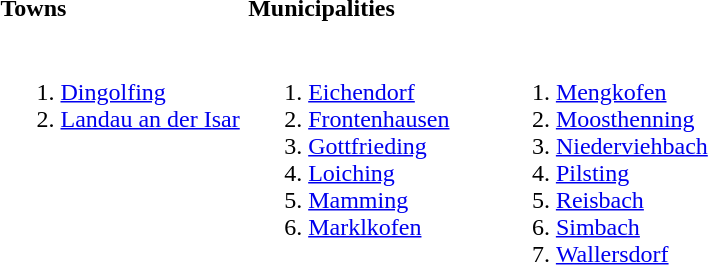<table>
<tr>
<th align=left width=33%>Towns</th>
<th align=left width=33%>Municipalities</th>
<th align=left width=33%></th>
</tr>
<tr valign=top>
<td><br><ol><li><a href='#'>Dingolfing</a></li><li><a href='#'>Landau an der Isar</a></li></ol></td>
<td><br><ol><li><a href='#'>Eichendorf</a></li><li><a href='#'>Frontenhausen</a></li><li><a href='#'>Gottfrieding</a></li><li><a href='#'>Loiching</a></li><li><a href='#'>Mamming</a></li><li><a href='#'>Marklkofen</a></li></ol></td>
<td><br><ol>
<li> <a href='#'>Mengkofen</a>
<li> <a href='#'>Moosthenning</a>
<li> <a href='#'>Niederviehbach</a>
<li> <a href='#'>Pilsting</a>
<li> <a href='#'>Reisbach</a>
<li> <a href='#'>Simbach</a>
<li> <a href='#'>Wallersdorf</a>
</ol></td>
</tr>
</table>
